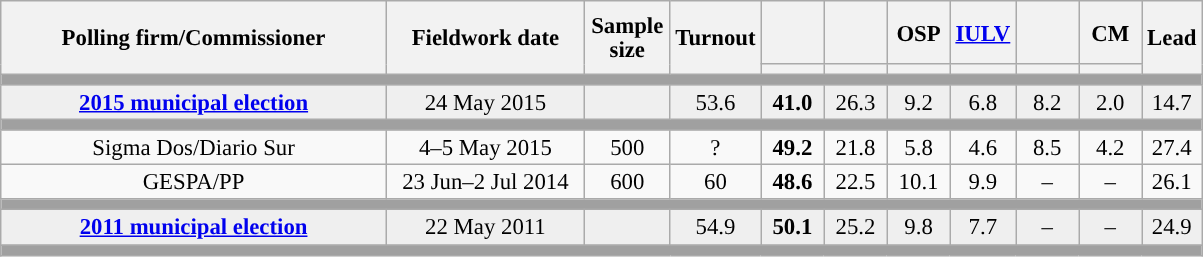<table class="wikitable collapsible collapsed" style="text-align:center; font-size:95%; line-height:16px;">
<tr style="height:42px;">
<th style="width:250px;" rowspan="2">Polling firm/Commissioner</th>
<th style="width:125px;" rowspan="2">Fieldwork date</th>
<th style="width:50px;" rowspan="2">Sample size</th>
<th style="width:45px;" rowspan="2">Turnout</th>
<th style="width:35px;"></th>
<th style="width:35px;"></th>
<th style="width:35px;">OSP</th>
<th style="width:35px;"><a href='#'>IULV</a></th>
<th style="width:35px;"></th>
<th style="width:35px;">CM</th>
<th style="width:30px;" rowspan="2">Lead</th>
</tr>
<tr>
<th style="color:inherit;background:"></th>
<th style="color:inherit;background:"></th>
<th style="color:inherit;background:"></th>
<th style="color:inherit;background:"></th>
<th style="color:inherit;background:"></th>
<th style="color:inherit;background:"></th>
</tr>
<tr>
<td colspan="11" style="background:#A0A0A0"></td>
</tr>
<tr style="background:#EFEFEF;">
<td><strong><a href='#'>2015 municipal election</a></strong></td>
<td>24 May 2015</td>
<td></td>
<td>53.6</td>
<td><strong>41.0</strong><br></td>
<td>26.3<br></td>
<td>9.2<br></td>
<td>6.8<br></td>
<td>8.2<br></td>
<td>2.0<br></td>
<td style="background:">14.7</td>
</tr>
<tr>
<td colspan="11" style="background:#A0A0A0"></td>
</tr>
<tr>
<td>Sigma Dos/Diario Sur</td>
<td>4–5 May 2015</td>
<td>500</td>
<td>?</td>
<td><strong>49.2</strong><br></td>
<td>21.8<br></td>
<td>5.8<br></td>
<td>4.6<br></td>
<td>8.5<br></td>
<td>4.2<br></td>
<td style="background:">27.4</td>
</tr>
<tr>
<td>GESPA/PP</td>
<td>23 Jun–2 Jul 2014</td>
<td>600</td>
<td>60</td>
<td><strong>48.6</strong><br></td>
<td>22.5<br></td>
<td>10.1<br></td>
<td>9.9<br></td>
<td>–</td>
<td>–</td>
<td style="background:">26.1</td>
</tr>
<tr>
<td colspan="11" style="background:#A0A0A0"></td>
</tr>
<tr style="background:#EFEFEF;">
<td><strong><a href='#'>2011 municipal election</a></strong></td>
<td>22 May 2011</td>
<td></td>
<td>54.9</td>
<td><strong>50.1</strong><br></td>
<td>25.2<br></td>
<td>9.8<br></td>
<td>7.7<br></td>
<td>–</td>
<td>–</td>
<td style="background:">24.9</td>
</tr>
<tr>
<td colspan="11" style="background:#A0A0A0"></td>
</tr>
</table>
